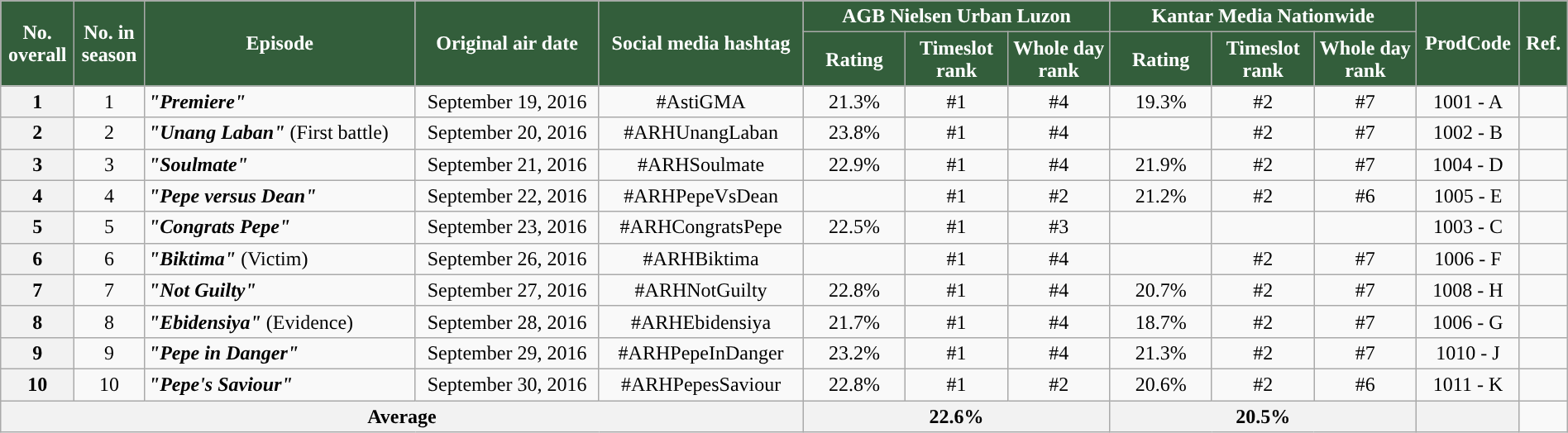<table class="wikitable" style="text-align:center; font-size:100%; line-height:18px;"  width="100%">
<tr>
<th style="background-color:#335E3B; color:#ffffff;" rowspan="2">No.<br>overall</th>
<th style="background-color:#335E3B; color:#ffffff;" rowspan="2">No. in<br>season</th>
<th style="background-color:#335E3B; color:#ffffff;" rowspan="2">Episode</th>
<th style="background:#335E3B; color:white" rowspan="2">Original air date</th>
<th style="background:#335E3B; color:white" rowspan="2">Social media hashtag</th>
<th style="background-color:#335E3B; color:#ffffff;" colspan="3">AGB Nielsen Urban Luzon</th>
<th style="background-color:#335E3B; color:#ffffff;" colspan="3">Kantar Media Nationwide</th>
<th style="background-color:#335E3B; color:#ffffff;" rowspan="2">ProdCode</th>
<th style="background-color:#335E3B; color:#ffffff;" rowspan="2">Ref.</th>
</tr>
<tr>
<th style="background-color:#335E3B; width:75px; color:#ffffff;">Rating</th>
<th style="background-color:#335E3B; width:75px; color:#ffffff;">Timeslot<br>rank</th>
<th style="background-color:#335E3B; width:75px; color:#ffffff;">Whole day<br>rank</th>
<th style="background-color:#335E3B; width:75px; color:#ffffff;">Rating</th>
<th style="background-color:#335E3B; width:75px; color:#ffffff;">Timeslot<br>rank</th>
<th style="background-color:#335E3B; width:75px; color:#ffffff;">Whole day<br>rank</th>
</tr>
<tr>
<th>1</th>
<td>1</td>
<td style="text-align: left;"><strong><em>"Premiere"</em></strong></td>
<td>September 19, 2016</td>
<td>#AstiGMA</td>
<td>21.3%</td>
<td>#1</td>
<td>#4</td>
<td>19.3%</td>
<td>#2</td>
<td>#7</td>
<td>1001 - A</td>
<td></td>
</tr>
<tr>
<th>2</th>
<td>2</td>
<td style="text-align: left;"><strong><em>"Unang Laban"</em></strong> (First battle)</td>
<td>September 20, 2016</td>
<td>#ARHUnangLaban</td>
<td>23.8%</td>
<td>#1</td>
<td>#4</td>
<td></td>
<td>#2</td>
<td>#7</td>
<td>1002 - B</td>
<td></td>
</tr>
<tr>
<th>3</th>
<td>3</td>
<td style="text-align: left;"><strong><em>"Soulmate"</em></strong></td>
<td>September 21, 2016</td>
<td>#ARHSoulmate</td>
<td>22.9%</td>
<td>#1</td>
<td>#4</td>
<td>21.9%</td>
<td>#2</td>
<td>#7</td>
<td>1004 - D</td>
<td></td>
</tr>
<tr>
<th>4</th>
<td>4</td>
<td style="text-align: left;"><strong><em>"Pepe versus Dean"</em></strong></td>
<td>September 22, 2016</td>
<td>#ARHPepeVsDean</td>
<td></td>
<td>#1</td>
<td>#2</td>
<td>21.2%</td>
<td>#2</td>
<td>#6</td>
<td>1005 - E</td>
<td></td>
</tr>
<tr>
<th>5</th>
<td>5</td>
<td style="text-align: left;"><strong><em>"Congrats Pepe"</em></strong></td>
<td>September 23, 2016</td>
<td>#ARHCongratsPepe</td>
<td>22.5%</td>
<td>#1</td>
<td>#3</td>
<td></td>
<td></td>
<td></td>
<td>1003 - C</td>
<td></td>
</tr>
<tr>
<th>6</th>
<td>6</td>
<td style="text-align: left;"><strong><em>"Biktima"</em></strong> (Victim)</td>
<td>September 26, 2016</td>
<td>#ARHBiktima</td>
<td></td>
<td>#1</td>
<td>#4</td>
<td></td>
<td>#2</td>
<td>#7</td>
<td>1006 - F</td>
<td></td>
</tr>
<tr>
<th>7</th>
<td>7</td>
<td style="text-align: left;"><strong><em>"Not Guilty"</em></strong></td>
<td>September 27, 2016</td>
<td>#ARHNotGuilty</td>
<td>22.8%</td>
<td>#1</td>
<td>#4</td>
<td>20.7%</td>
<td>#2</td>
<td>#7</td>
<td>1008 - H</td>
<td></td>
</tr>
<tr>
<th>8</th>
<td>8</td>
<td style="text-align: left;"><strong><em>"Ebidensiya"</em></strong> (Evidence)</td>
<td>September 28, 2016</td>
<td>#ARHEbidensiya</td>
<td>21.7%</td>
<td>#1</td>
<td>#4</td>
<td>18.7%</td>
<td>#2</td>
<td>#7</td>
<td>1006 - G</td>
<td></td>
</tr>
<tr>
<th>9</th>
<td>9</td>
<td style="text-align: left;"><strong><em>"Pepe in Danger"</em></strong></td>
<td>September 29, 2016</td>
<td>#ARHPepeInDanger</td>
<td>23.2%</td>
<td>#1</td>
<td>#4</td>
<td>21.3%</td>
<td>#2</td>
<td>#7</td>
<td>1010 - J</td>
<td></td>
</tr>
<tr>
<th>10</th>
<td>10</td>
<td style="text-align: left;"><strong><em>"Pepe's Saviour"</em></strong></td>
<td>September 30, 2016</td>
<td>#ARHPepesSaviour</td>
<td>22.8%</td>
<td>#1</td>
<td>#2</td>
<td>20.6%</td>
<td>#2</td>
<td>#6</td>
<td>1011 - K</td>
<td></td>
</tr>
<tr>
<th colspan="5">Average</th>
<th colspan="3">22.6%</th>
<th colspan="3">20.5%</th>
<th></th>
</tr>
</table>
